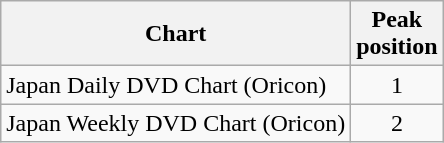<table class="wikitable" style="text-align:center;">
<tr>
<th>Chart</th>
<th>Peak<br>position</th>
</tr>
<tr>
<td align="left">Japan Daily DVD Chart (Oricon)</td>
<td>1</td>
</tr>
<tr>
<td align="left">Japan Weekly DVD Chart (Oricon)</td>
<td>2</td>
</tr>
</table>
